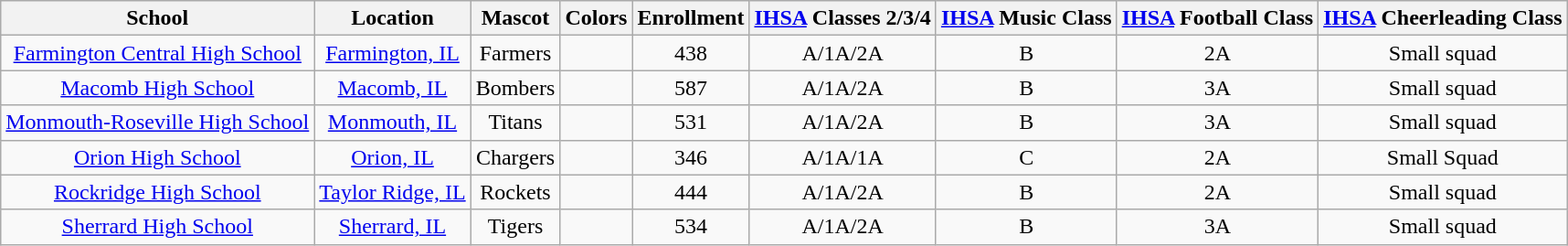<table class="wikitable" style="text-align:center;">
<tr>
<th>School</th>
<th>Location</th>
<th>Mascot</th>
<th>Colors</th>
<th>Enrollment</th>
<th><a href='#'>IHSA</a> Classes 2/3/4</th>
<th><a href='#'>IHSA</a> Music Class</th>
<th><a href='#'>IHSA</a> Football Class</th>
<th><a href='#'>IHSA</a> Cheerleading Class</th>
</tr>
<tr>
<td><a href='#'>Farmington Central High School</a></td>
<td><a href='#'>Farmington, IL</a></td>
<td>Farmers</td>
<td> </td>
<td>438</td>
<td>A/1A/2A</td>
<td>B</td>
<td>2A</td>
<td>Small squad</td>
</tr>
<tr>
<td><a href='#'>Macomb High School</a></td>
<td><a href='#'>Macomb, IL</a></td>
<td>Bombers</td>
<td> </td>
<td>587</td>
<td>A/1A/2A</td>
<td>B</td>
<td>3A</td>
<td>Small squad</td>
</tr>
<tr>
<td><a href='#'>Monmouth-Roseville High School</a></td>
<td><a href='#'>Monmouth, IL</a></td>
<td>Titans</td>
<td>  </td>
<td>531</td>
<td>A/1A/2A</td>
<td>B</td>
<td>3A</td>
<td>Small squad</td>
</tr>
<tr>
<td><a href='#'>Orion High School</a></td>
<td><a href='#'>Orion, IL</a></td>
<td>Chargers</td>
<td> </td>
<td>346</td>
<td>A/1A/1A</td>
<td>C</td>
<td>2A</td>
<td>Small Squad</td>
</tr>
<tr>
<td><a href='#'>Rockridge High School</a></td>
<td><a href='#'>Taylor Ridge, IL</a></td>
<td>Rockets</td>
<td> </td>
<td>444</td>
<td>A/1A/2A</td>
<td>B</td>
<td>2A</td>
<td>Small squad</td>
</tr>
<tr>
<td><a href='#'>Sherrard High School</a></td>
<td><a href='#'>Sherrard, IL</a></td>
<td>Tigers</td>
<td> </td>
<td>534</td>
<td>A/1A/2A</td>
<td>B</td>
<td>3A</td>
<td>Small squad</td>
</tr>
</table>
